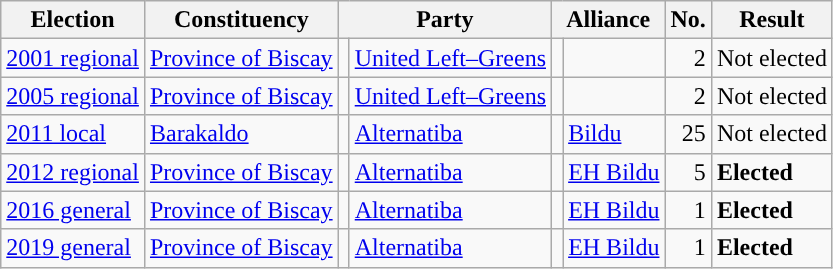<table class="wikitable" style="text-align:left;">
<tr>
<th scope=col>Election</th>
<th scope=col>Constituency</th>
<th scope=col colspan="2">Party</th>
<th scope=col colspan="2">Alliance</th>
<th scope=col>No.</th>
<th scope=col>Result</th>
</tr>
<tr>
<td><a href='#'>2001 regional</a></td>
<td><a href='#'>Province of Biscay</a></td>
<td style="background:"></td>
<td><a href='#'>United Left–Greens</a></td>
<td></td>
<td></td>
<td align=right>2</td>
<td>Not elected</td>
</tr>
<tr>
<td><a href='#'>2005 regional</a></td>
<td><a href='#'>Province of Biscay</a></td>
<td style="background:"></td>
<td><a href='#'>United Left–Greens</a></td>
<td></td>
<td></td>
<td align=right>2</td>
<td>Not elected</td>
</tr>
<tr>
<td><a href='#'>2011 local</a></td>
<td><a href='#'>Barakaldo</a></td>
<td style="background:"></td>
<td><a href='#'>Alternatiba</a></td>
<td style="background:"></td>
<td><a href='#'>Bildu</a></td>
<td align=right>25</td>
<td>Not elected</td>
</tr>
<tr>
<td><a href='#'>2012 regional</a></td>
<td><a href='#'>Province of Biscay</a></td>
<td style="background:"></td>
<td><a href='#'>Alternatiba</a></td>
<td style="background:"></td>
<td><a href='#'>EH Bildu</a></td>
<td align=right>5</td>
<td><strong>Elected</strong></td>
</tr>
<tr>
<td><a href='#'>2016 general</a></td>
<td><a href='#'>Province of Biscay</a></td>
<td style="background:"></td>
<td><a href='#'>Alternatiba</a></td>
<td style="background:"></td>
<td><a href='#'>EH Bildu</a></td>
<td align=right>1</td>
<td><strong>Elected</strong></td>
</tr>
<tr>
<td><a href='#'>2019 general</a></td>
<td><a href='#'>Province of Biscay</a></td>
<td style="background:"></td>
<td><a href='#'>Alternatiba</a></td>
<td style="background:"></td>
<td><a href='#'>EH Bildu</a></td>
<td align=right>1</td>
<td><strong>Elected</strong></td>
</tr>
</table>
